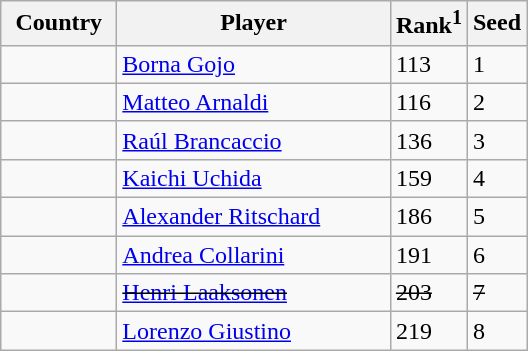<table class="sortable wikitable">
<tr>
<th width="70">Country</th>
<th width="175">Player</th>
<th>Rank<sup>1</sup></th>
<th>Seed</th>
</tr>
<tr>
<td></td>
<td><a href='#'>Borna Gojo</a></td>
<td>113</td>
<td>1</td>
</tr>
<tr>
<td></td>
<td><a href='#'>Matteo Arnaldi</a></td>
<td>116</td>
<td>2</td>
</tr>
<tr>
<td></td>
<td><a href='#'>Raúl Brancaccio</a></td>
<td>136</td>
<td>3</td>
</tr>
<tr>
<td></td>
<td><a href='#'>Kaichi Uchida</a></td>
<td>159</td>
<td>4</td>
</tr>
<tr>
<td></td>
<td><a href='#'>Alexander Ritschard</a></td>
<td>186</td>
<td>5</td>
</tr>
<tr>
<td></td>
<td><a href='#'>Andrea Collarini</a></td>
<td>191</td>
<td>6</td>
</tr>
<tr>
<td><s></s></td>
<td><s><a href='#'>Henri Laaksonen</a></s></td>
<td><s>203</s></td>
<td><s>7</s></td>
</tr>
<tr>
<td></td>
<td><a href='#'>Lorenzo Giustino</a></td>
<td>219</td>
<td>8</td>
</tr>
</table>
